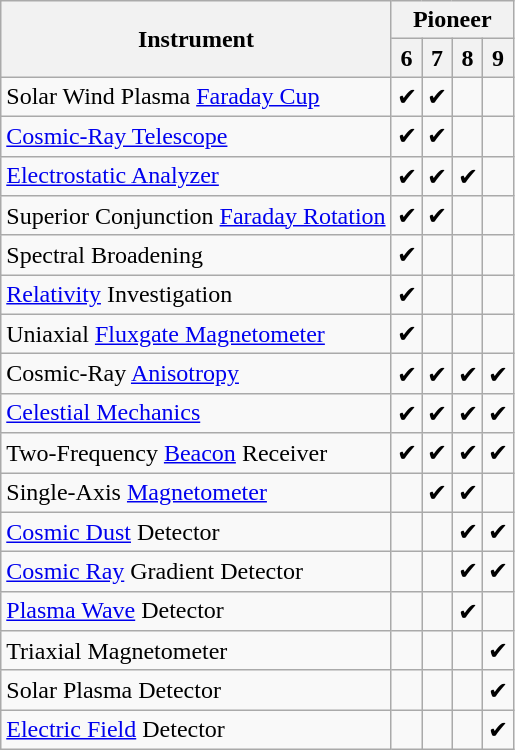<table class="wikitable sortable">
<tr>
<th rowspan="2">Instrument</th>
<th colspan="4">Pioneer</th>
</tr>
<tr>
<th>6</th>
<th>7</th>
<th>8</th>
<th>9</th>
</tr>
<tr>
<td>Solar Wind Plasma <a href='#'>Faraday Cup</a></td>
<td>✔</td>
<td>✔</td>
<td></td>
<td></td>
</tr>
<tr>
<td><a href='#'>Cosmic-Ray Telescope</a></td>
<td>✔</td>
<td>✔</td>
<td></td>
<td></td>
</tr>
<tr>
<td><a href='#'>Electrostatic Analyzer</a></td>
<td>✔</td>
<td>✔</td>
<td>✔</td>
<td></td>
</tr>
<tr>
<td>Superior Conjunction <a href='#'>Faraday Rotation</a></td>
<td>✔</td>
<td>✔</td>
<td></td>
<td></td>
</tr>
<tr>
<td>Spectral Broadening</td>
<td>✔</td>
<td></td>
<td></td>
<td></td>
</tr>
<tr>
<td><a href='#'>Relativity</a> Investigation</td>
<td>✔</td>
<td></td>
<td></td>
<td></td>
</tr>
<tr>
<td>Uniaxial <a href='#'>Fluxgate Magnetometer</a></td>
<td>✔</td>
<td></td>
<td></td>
<td></td>
</tr>
<tr>
<td>Cosmic-Ray <a href='#'>Anisotropy</a></td>
<td>✔</td>
<td>✔</td>
<td>✔</td>
<td>✔</td>
</tr>
<tr>
<td><a href='#'>Celestial Mechanics</a></td>
<td>✔</td>
<td>✔</td>
<td>✔</td>
<td>✔</td>
</tr>
<tr>
<td>Two-Frequency <a href='#'>Beacon</a> Receiver</td>
<td>✔</td>
<td>✔</td>
<td>✔</td>
<td>✔</td>
</tr>
<tr>
<td>Single-Axis <a href='#'>Magnetometer</a></td>
<td></td>
<td>✔</td>
<td>✔</td>
<td></td>
</tr>
<tr>
<td><a href='#'>Cosmic Dust</a> Detector</td>
<td></td>
<td></td>
<td>✔</td>
<td>✔</td>
</tr>
<tr>
<td><a href='#'>Cosmic Ray</a> Gradient Detector</td>
<td></td>
<td></td>
<td>✔</td>
<td>✔</td>
</tr>
<tr>
<td><a href='#'>Plasma Wave</a> Detector</td>
<td></td>
<td></td>
<td>✔</td>
<td></td>
</tr>
<tr>
<td>Triaxial Magnetometer</td>
<td></td>
<td></td>
<td></td>
<td>✔</td>
</tr>
<tr>
<td>Solar Plasma Detector</td>
<td></td>
<td></td>
<td></td>
<td>✔</td>
</tr>
<tr>
<td><a href='#'>Electric Field</a> Detector</td>
<td></td>
<td></td>
<td></td>
<td>✔</td>
</tr>
</table>
